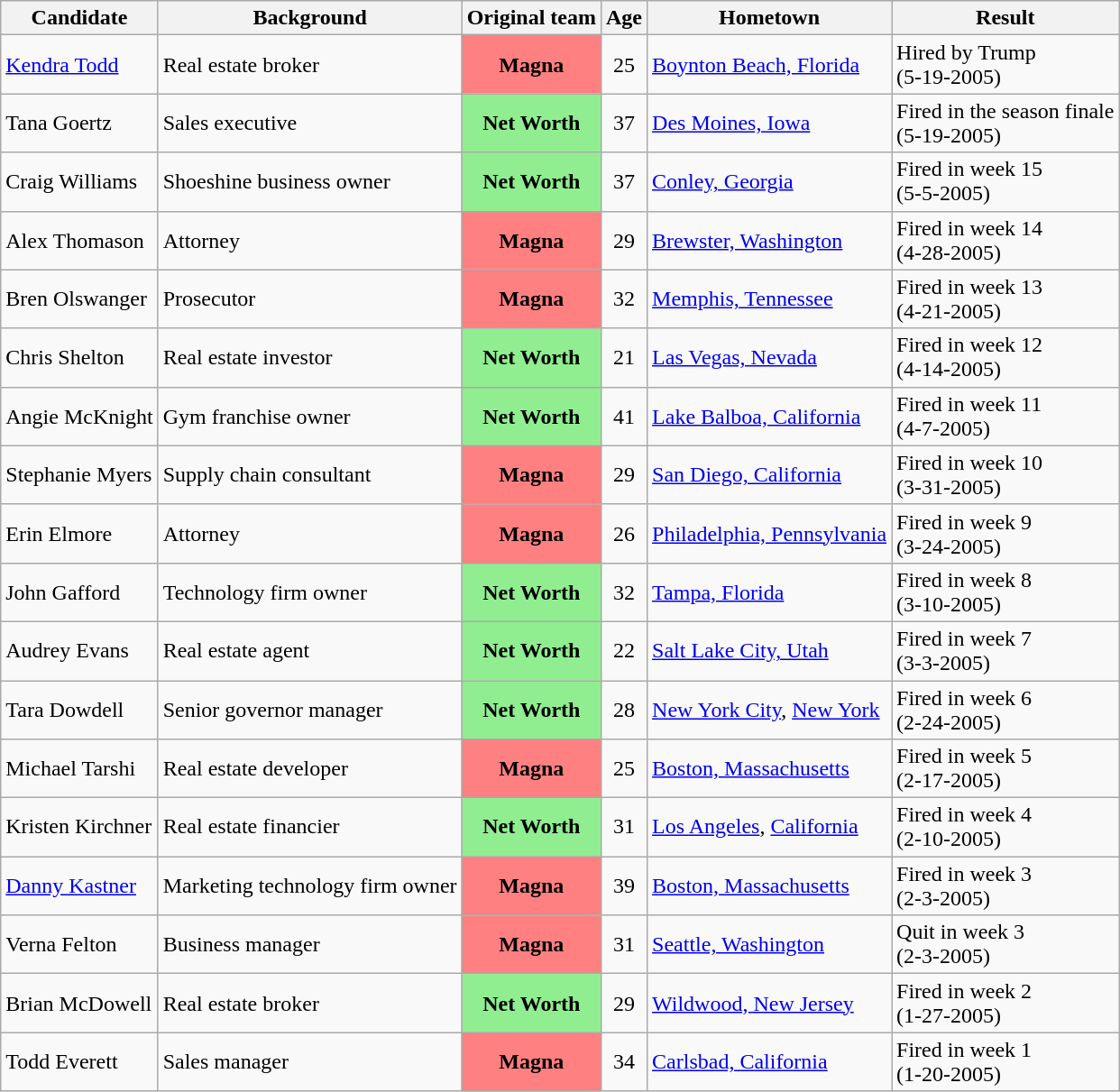<table class="sortable wikitable">
<tr>
<th>Candidate</th>
<th>Background</th>
<th>Original team</th>
<th>Age</th>
<th>Hometown</th>
<th>Result</th>
</tr>
<tr>
<td><a href='#'>Kendra Todd</a></td>
<td>Real estate broker</td>
<td style="text-align:center; background:#FF8080;"><strong>Magna</strong></td>
<td style="text-align:center;">25</td>
<td><a href='#'>Boynton Beach, Florida</a></td>
<td>Hired by Trump<br>(5-19-2005)</td>
</tr>
<tr>
<td>Tana Goertz</td>
<td>Sales executive</td>
<td style="text-align:center; background:lightgreen;"><strong>Net Worth</strong></td>
<td style="text-align:center;">37</td>
<td><a href='#'>Des Moines, Iowa</a></td>
<td>Fired in the season finale<br>(5-19-2005)</td>
</tr>
<tr>
<td>Craig Williams</td>
<td>Shoeshine business owner</td>
<td style="text-align:center; background:lightgreen;"><strong>Net Worth</strong></td>
<td style="text-align:center;">37</td>
<td><a href='#'>Conley, Georgia</a></td>
<td>Fired in week 15<br>(5-5-2005)</td>
</tr>
<tr>
<td>Alex Thomason</td>
<td>Attorney</td>
<td style="text-align:center; background:#FF8080;"><strong>Magna</strong></td>
<td style="text-align:center;">29</td>
<td><a href='#'>Brewster, Washington</a></td>
<td>Fired in week 14<br>(4-28-2005)</td>
</tr>
<tr>
<td>Bren Olswanger</td>
<td>Prosecutor</td>
<td style="text-align:center; background:#FF8080;"><strong>Magna</strong></td>
<td style="text-align:center;">32</td>
<td><a href='#'>Memphis, Tennessee</a></td>
<td>Fired in week 13<br>(4-21-2005)</td>
</tr>
<tr>
<td>Chris Shelton</td>
<td>Real estate investor</td>
<td style="text-align:center; background:lightgreen;"><strong>Net Worth</strong></td>
<td style="text-align:center;">21</td>
<td><a href='#'>Las Vegas, Nevada</a></td>
<td>Fired in week 12<br>(4-14-2005)</td>
</tr>
<tr>
<td>Angie McKnight</td>
<td>Gym franchise owner</td>
<td style="text-align:center; background:lightgreen;"><strong>Net Worth</strong></td>
<td style="text-align:center;">41</td>
<td><a href='#'>Lake Balboa, California</a></td>
<td>Fired in week 11<br>(4-7-2005)</td>
</tr>
<tr>
<td>Stephanie Myers</td>
<td>Supply chain consultant</td>
<td style="text-align:center; background:#FF8080;"><strong>Magna</strong></td>
<td style="text-align:center;">29</td>
<td><a href='#'>San Diego, California</a></td>
<td>Fired in week 10<br>(3-31-2005)</td>
</tr>
<tr>
<td>Erin Elmore</td>
<td>Attorney</td>
<td style="text-align:center; background:#FF8080;"><strong>Magna</strong></td>
<td style="text-align:center;">26</td>
<td><a href='#'>Philadelphia, Pennsylvania</a></td>
<td>Fired in week 9<br>(3-24-2005)</td>
</tr>
<tr>
<td>John Gafford</td>
<td>Technology firm owner</td>
<td style="text-align:center; background:lightgreen;"><strong>Net Worth</strong></td>
<td style="text-align:center;">32</td>
<td><a href='#'>Tampa, Florida</a></td>
<td>Fired in week 8<br>(3-10-2005)</td>
</tr>
<tr>
<td>Audrey Evans</td>
<td>Real estate agent</td>
<td style="text-align:center; background:lightgreen;"><strong>Net Worth</strong></td>
<td style="text-align:center;">22</td>
<td><a href='#'>Salt Lake City, Utah</a></td>
<td>Fired in week 7<br>(3-3-2005)</td>
</tr>
<tr>
<td>Tara Dowdell</td>
<td>Senior governor manager</td>
<td style="text-align:center; background:lightgreen;"><strong>Net Worth</strong></td>
<td style="text-align:center;">28</td>
<td><a href='#'>New York City</a>, <a href='#'>New York</a></td>
<td>Fired in week 6<br>(2-24-2005)</td>
</tr>
<tr>
<td>Michael Tarshi</td>
<td>Real estate developer</td>
<td style="text-align:center; background:#FF8080;"><strong>Magna</strong></td>
<td style="text-align:center;">25</td>
<td><a href='#'>Boston, Massachusetts</a></td>
<td>Fired in week 5<br>(2-17-2005)</td>
</tr>
<tr>
<td>Kristen Kirchner</td>
<td>Real estate financier</td>
<td style="text-align:center; background:lightgreen;"><strong>Net Worth</strong></td>
<td style="text-align:center;">31</td>
<td><a href='#'>Los Angeles</a>, <a href='#'>California</a></td>
<td>Fired in week 4<br>(2-10-2005)</td>
</tr>
<tr>
<td><a href='#'>Danny Kastner</a></td>
<td>Marketing technology firm owner</td>
<td style="text-align:center; background:#FF8080;"><strong>Magna</strong></td>
<td style="text-align:center;">39</td>
<td><a href='#'>Boston, Massachusetts</a></td>
<td>Fired in week 3<br>(2-3-2005)</td>
</tr>
<tr>
<td>Verna Felton</td>
<td>Business manager</td>
<td style="text-align:center; background:#FF8080;"><strong>Magna</strong></td>
<td style="text-align:center;">31</td>
<td><a href='#'>Seattle, Washington</a></td>
<td>Quit in week 3<br>(2-3-2005)</td>
</tr>
<tr>
<td>Brian McDowell</td>
<td>Real estate broker</td>
<td style="text-align:center; background:lightgreen;"><strong>Net Worth</strong></td>
<td style="text-align:center;">29</td>
<td><a href='#'>Wildwood, New Jersey</a></td>
<td>Fired in week 2<br>(1-27-2005)</td>
</tr>
<tr>
<td>Todd Everett</td>
<td>Sales manager</td>
<td style="text-align:center; background:#FF8080;"><strong>Magna</strong></td>
<td style="text-align:center;">34</td>
<td><a href='#'>Carlsbad, California</a></td>
<td>Fired in week 1<br>(1-20-2005)</td>
</tr>
</table>
